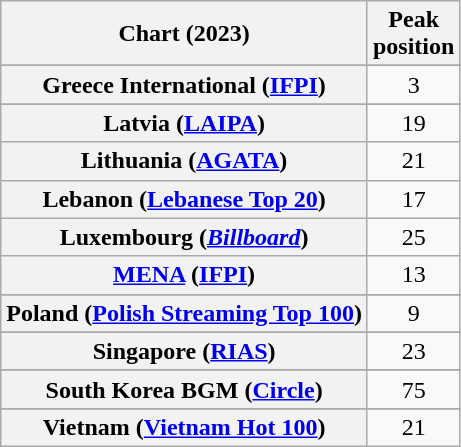<table class="wikitable sortable plainrowheaders" style="text-align:center">
<tr>
<th scope="col">Chart (2023)</th>
<th scope="col">Peak<br>position</th>
</tr>
<tr>
</tr>
<tr>
</tr>
<tr>
</tr>
<tr>
</tr>
<tr>
</tr>
<tr>
</tr>
<tr>
</tr>
<tr>
<th scope="row">Greece International (<a href='#'>IFPI</a>)</th>
<td>3</td>
</tr>
<tr>
</tr>
<tr>
</tr>
<tr>
</tr>
<tr>
<th scope="row">Latvia (<a href='#'>LAIPA</a>)</th>
<td>19</td>
</tr>
<tr>
<th scope="row">Lithuania (<a href='#'>AGATA</a>)</th>
<td>21</td>
</tr>
<tr>
<th scope="row">Lebanon (<a href='#'>Lebanese Top 20</a>)</th>
<td>17</td>
</tr>
<tr>
<th scope="row">Luxembourg (<em><a href='#'>Billboard</a></em>)</th>
<td>25</td>
</tr>
<tr>
<th scope="row"><a href='#'>MENA</a> (<a href='#'>IFPI</a>)</th>
<td>13</td>
</tr>
<tr>
</tr>
<tr>
</tr>
<tr>
</tr>
<tr>
<th scope="row">Poland (<a href='#'>Polish Streaming Top 100</a>)</th>
<td>9</td>
</tr>
<tr>
</tr>
<tr>
<th scope="row">Singapore (<a href='#'>RIAS</a>)</th>
<td>23</td>
</tr>
<tr>
</tr>
<tr>
<th scope="row">South Korea BGM (<a href='#'>Circle</a>)</th>
<td>75</td>
</tr>
<tr>
</tr>
<tr>
</tr>
<tr>
</tr>
<tr>
</tr>
<tr>
</tr>
<tr>
</tr>
<tr>
<th scope="row">Vietnam (<a href='#'>Vietnam Hot 100</a>)</th>
<td>21</td>
</tr>
</table>
